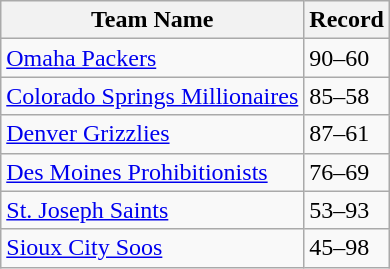<table class="wikitable">
<tr>
<th>Team Name</th>
<th>Record</th>
</tr>
<tr>
<td><a href='#'>Omaha Packers</a></td>
<td>90–60</td>
</tr>
<tr>
<td><a href='#'>Colorado Springs Millionaires</a></td>
<td>85–58</td>
</tr>
<tr>
<td><a href='#'>Denver Grizzlies</a></td>
<td>87–61</td>
</tr>
<tr>
<td><a href='#'>Des Moines Prohibitionists</a></td>
<td>76–69</td>
</tr>
<tr>
<td><a href='#'>St. Joseph Saints</a></td>
<td>53–93</td>
</tr>
<tr>
<td><a href='#'>Sioux City Soos</a></td>
<td>45–98</td>
</tr>
</table>
